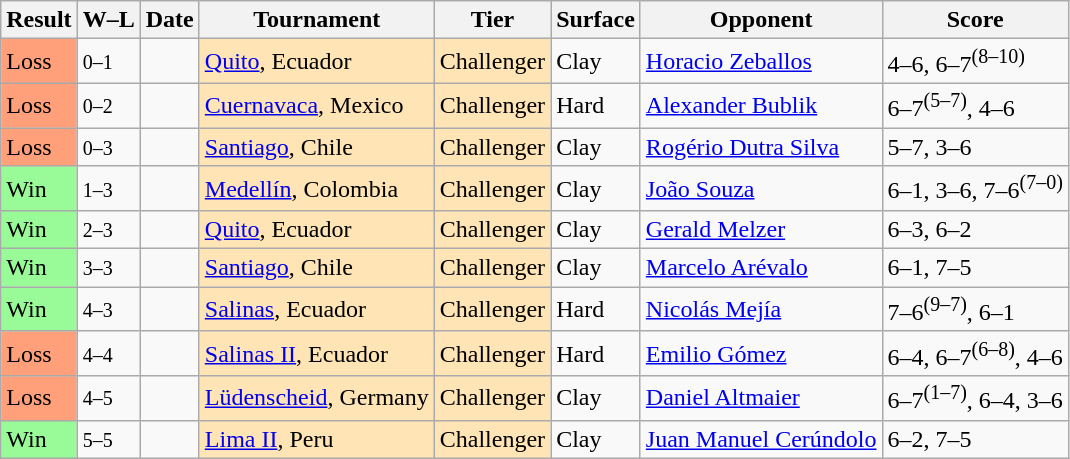<table class="sortable wikitable nowrap">
<tr>
<th>Result</th>
<th class="unsortable">W–L</th>
<th>Date</th>
<th>Tournament</th>
<th>Tier</th>
<th>Surface</th>
<th>Opponent</th>
<th class="unsortable">Score</th>
</tr>
<tr>
<td bgcolor=FFA07A>Loss</td>
<td><small>0–1</small></td>
<td><a href='#'></a></td>
<td style="background:moccasin"><a href='#'>Quito</a>, Ecuador</td>
<td style="background:moccasin;">Challenger</td>
<td>Clay</td>
<td> <a href='#'>Horacio Zeballos</a></td>
<td>4–6, 6–7<sup>(8–10)</sup></td>
</tr>
<tr>
<td bgcolor=FFA07A>Loss</td>
<td><small>0–2</small></td>
<td><a href='#'></a></td>
<td style="background:moccasin;"><a href='#'>Cuernavaca</a>, Mexico</td>
<td style="background:moccasin;">Challenger</td>
<td>Hard</td>
<td> <a href='#'>Alexander Bublik</a></td>
<td>6–7<sup>(5–7)</sup>, 4–6</td>
</tr>
<tr>
<td bgcolor=FFA07A>Loss</td>
<td><small>0–3</small></td>
<td><a href='#'></a></td>
<td style="background:moccasin;"><a href='#'>Santiago</a>, Chile</td>
<td style="background:moccasin;">Challenger</td>
<td>Clay</td>
<td> <a href='#'>Rogério Dutra Silva</a></td>
<td>5–7, 3–6</td>
</tr>
<tr>
<td bgcolor=98FB98>Win</td>
<td><small>1–3</small></td>
<td><a href='#'></a></td>
<td style="background:moccasin;"><a href='#'>Medellín</a>, Colombia</td>
<td style="background:moccasin;">Challenger</td>
<td>Clay</td>
<td> <a href='#'>João Souza</a></td>
<td>6–1, 3–6, 7–6<sup>(7–0)</sup></td>
</tr>
<tr>
<td bgcolor=98FB98>Win</td>
<td><small>2–3</small></td>
<td><a href='#'></a></td>
<td style="background:moccasin;"><a href='#'>Quito</a>, Ecuador</td>
<td style="background:moccasin;">Challenger</td>
<td>Clay</td>
<td> <a href='#'>Gerald Melzer</a></td>
<td>6–3, 6–2</td>
</tr>
<tr>
<td bgcolor=98FB98>Win</td>
<td><small>3–3</small></td>
<td><a href='#'></a></td>
<td style="background:moccasin;"><a href='#'>Santiago</a>, Chile</td>
<td style="background:moccasin;">Challenger</td>
<td>Clay</td>
<td> <a href='#'>Marcelo Arévalo</a></td>
<td>6–1, 7–5</td>
</tr>
<tr>
<td bgcolor=98FB98>Win</td>
<td><small>4–3</small></td>
<td><a href='#'></a></td>
<td style="background:moccasin;"><a href='#'>Salinas</a>, Ecuador</td>
<td style="background:moccasin;">Challenger</td>
<td>Hard</td>
<td> <a href='#'>Nicolás Mejía</a></td>
<td>7–6<sup>(9–7)</sup>, 6–1</td>
</tr>
<tr>
<td bgcolor=FFA07A>Loss</td>
<td><small>4–4</small></td>
<td><a href='#'></a></td>
<td style="background:moccasin;"><a href='#'>Salinas II</a>, Ecuador</td>
<td style="background:moccasin;">Challenger</td>
<td>Hard</td>
<td> <a href='#'>Emilio Gómez</a></td>
<td>6–4, 6–7<sup>(6–8)</sup>, 4–6</td>
</tr>
<tr>
<td bgcolor=FFA07A>Loss</td>
<td><small>4–5</small></td>
<td><a href='#'></a></td>
<td style="background:moccasin;"><a href='#'>Lüdenscheid</a>, Germany</td>
<td style="background:moccasin;">Challenger</td>
<td>Clay</td>
<td> <a href='#'>Daniel Altmaier</a></td>
<td>6–7<sup>(1–7)</sup>, 6–4, 3–6</td>
</tr>
<tr>
<td bgcolor=98FB98>Win</td>
<td><small>5–5</small></td>
<td><a href='#'></a></td>
<td style="background:moccasin;"><a href='#'>Lima II</a>, Peru</td>
<td style="background:moccasin;">Challenger</td>
<td>Clay</td>
<td> <a href='#'>Juan Manuel Cerúndolo</a></td>
<td>6–2, 7–5</td>
</tr>
</table>
